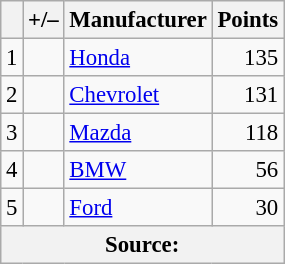<table class="wikitable" style="font-size: 95%;">
<tr>
<th scope="col"></th>
<th scope="col">+/–</th>
<th scope="col">Manufacturer</th>
<th scope="col">Points</th>
</tr>
<tr>
<td align=center>1</td>
<td align="left"></td>
<td> <a href='#'>Honda</a></td>
<td align=right>135</td>
</tr>
<tr>
<td align=center>2</td>
<td align="left"></td>
<td> <a href='#'>Chevrolet</a></td>
<td align=right>131</td>
</tr>
<tr>
<td align=center>3</td>
<td align="left"></td>
<td> <a href='#'>Mazda</a></td>
<td align=right>118</td>
</tr>
<tr>
<td align=center>4</td>
<td align="left"></td>
<td> <a href='#'>BMW</a></td>
<td align=right>56</td>
</tr>
<tr>
<td align=center>5</td>
<td align="left"></td>
<td> <a href='#'>Ford</a></td>
<td align=right>30</td>
</tr>
<tr>
<th colspan=5>Source:</th>
</tr>
</table>
